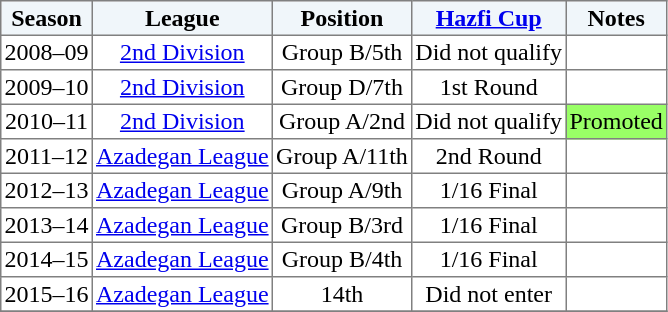<table border="1" cellpadding="2" style="border-collapse:collapse; text-align:center; font-size:normal;">
<tr style="background:#f0f6fa;">
<th>Season</th>
<th>League</th>
<th>Position</th>
<th><a href='#'>Hazfi Cup</a></th>
<th>Notes</th>
</tr>
<tr>
<td>2008–09</td>
<td><a href='#'>2nd Division</a></td>
<td>Group B/5th</td>
<td>Did not qualify</td>
<td></td>
</tr>
<tr>
<td>2009–10</td>
<td><a href='#'>2nd Division</a></td>
<td>Group D/7th</td>
<td>1st Round</td>
<td></td>
</tr>
<tr>
<td>2010–11</td>
<td><a href='#'>2nd Division</a></td>
<td>Group A/2nd</td>
<td>Did not qualify</td>
<td bgcolor=99FF66>Promoted</td>
</tr>
<tr>
<td>2011–12</td>
<td><a href='#'>Azadegan League</a></td>
<td>Group A/11th</td>
<td>2nd Round</td>
<td></td>
</tr>
<tr>
<td>2012–13</td>
<td><a href='#'>Azadegan League</a></td>
<td>Group A/9th</td>
<td>1/16 Final</td>
<td></td>
</tr>
<tr>
<td>2013–14</td>
<td><a href='#'>Azadegan League</a></td>
<td>Group B/3rd</td>
<td>1/16 Final</td>
<td></td>
</tr>
<tr>
<td>2014–15</td>
<td><a href='#'>Azadegan League</a></td>
<td>Group B/4th</td>
<td>1/16 Final</td>
<td></td>
</tr>
<tr>
<td>2015–16</td>
<td><a href='#'>Azadegan League</a></td>
<td>14th</td>
<td>Did not enter</td>
<td></td>
</tr>
<tr>
</tr>
</table>
